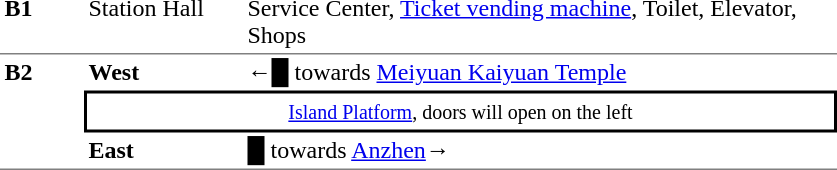<table table border=0 cellspacing=0 cellpadding=3>
<tr>
<td style="border-bottom:solid 1px gray;border-top:solid 0px gray;" width=50 valign=top><strong>B1</strong></td>
<td style="border-top:solid 0px gray;border-bottom:solid 1px gray;" width=100 valign=top>Station Hall</td>
<td style="border-top:solid 0px gray;border-bottom:solid 1px gray;" width=390 valign=top>Service Center, <a href='#'>Ticket vending machine</a>, Toilet, Elevator, Shops</td>
</tr>
<tr>
<td style="border-top:solid 0px gray;border-bottom:solid 1px gray;" width=50 rowspan=3 valign=top><strong>B2</strong></td>
<td style="border-top:solid 0px gray;" width=100><strong>West</strong></td>
<td style="border-top:solid 0px gray;" width=390>←<span>█</span> towards <a href='#'>Meiyuan Kaiyuan Temple</a></td>
</tr>
<tr>
<td style="border-top:solid 2px black;border-right:solid 2px black;border-left:solid 2px black;border-bottom:solid 2px black;text-align:center;" colspan=2><small><a href='#'>Island Platform</a>, doors will open on the left</small></td>
</tr>
<tr>
<td style="border-bottom:solid 1px gray;"><strong>East</strong></td>
<td style="border-bottom:solid 1px gray;"><span>█</span> towards <a href='#'>Anzhen</a>→</td>
</tr>
</table>
